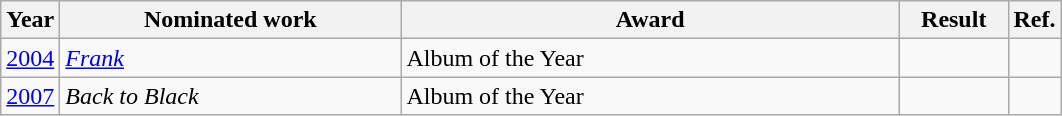<table class="wikitable">
<tr>
<th>Year</th>
<th width="220">Nominated work</th>
<th width="325">Award</th>
<th width="65">Result</th>
<th>Ref.</th>
</tr>
<tr>
<td align="center"><a href='#'>2004</a></td>
<td><em><a href='#'>Frank</a></em></td>
<td>Album of the Year</td>
<td></td>
<td align="center"></td>
</tr>
<tr>
<td align="center"><a href='#'>2007</a></td>
<td><em>Back to Black</em></td>
<td>Album of the Year</td>
<td></td>
<td align="center"></td>
</tr>
</table>
